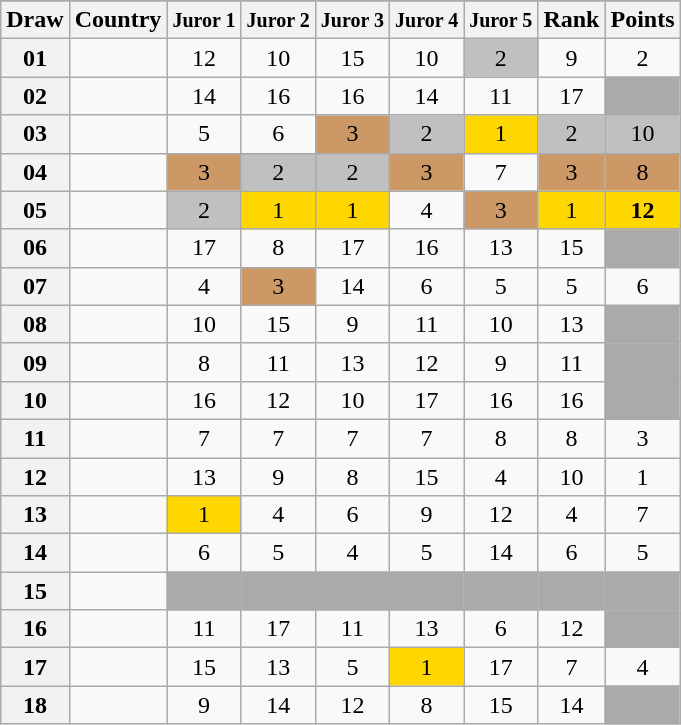<table class="sortable wikitable collapsible plainrowheaders" style="text-align:center;">
<tr>
</tr>
<tr>
<th scope="col">Draw</th>
<th scope="col">Country</th>
<th scope="col"><small>Juror 1</small></th>
<th scope="col"><small>Juror 2</small></th>
<th scope="col"><small>Juror 3</small></th>
<th scope="col"><small>Juror 4</small></th>
<th scope="col"><small>Juror 5</small></th>
<th scope="col">Rank</th>
<th scope="col">Points</th>
</tr>
<tr>
<th scope="row" style="text-align:center;">01</th>
<td style="text-align:left;"></td>
<td>12</td>
<td>10</td>
<td>15</td>
<td>10</td>
<td style="background:silver;">2</td>
<td>9</td>
<td>2</td>
</tr>
<tr>
<th scope="row" style="text-align:center;">02</th>
<td style="text-align:left;"></td>
<td>14</td>
<td>16</td>
<td>16</td>
<td>14</td>
<td>11</td>
<td>17</td>
<td style="background:#AAAAAA;"></td>
</tr>
<tr>
<th scope="row" style="text-align:center;">03</th>
<td style="text-align:left;"></td>
<td>5</td>
<td>6</td>
<td style="background:#CC9966;">3</td>
<td style="background:silver;">2</td>
<td style="background:gold;">1</td>
<td style="background:silver;">2</td>
<td style="background:silver;">10</td>
</tr>
<tr>
<th scope="row" style="text-align:center;">04</th>
<td style="text-align:left;"></td>
<td style="background:#CC9966;">3</td>
<td style="background:silver;">2</td>
<td style="background:silver;">2</td>
<td style="background:#CC9966;">3</td>
<td>7</td>
<td style="background:#CC9966;">3</td>
<td style="background:#CC9966;">8</td>
</tr>
<tr>
<th scope="row" style="text-align:center;">05</th>
<td style="text-align:left;"></td>
<td style="background:silver;">2</td>
<td style="background:gold;">1</td>
<td style="background:gold;">1</td>
<td>4</td>
<td style="background:#CC9966;">3</td>
<td style="background:gold;">1</td>
<td style="background:gold;"><strong>12</strong></td>
</tr>
<tr>
<th scope="row" style="text-align:center;">06</th>
<td style="text-align:left;"></td>
<td>17</td>
<td>8</td>
<td>17</td>
<td>16</td>
<td>13</td>
<td>15</td>
<td style="background:#AAAAAA;"></td>
</tr>
<tr>
<th scope="row" style="text-align:center;">07</th>
<td style="text-align:left;"></td>
<td>4</td>
<td style="background:#CC9966;">3</td>
<td>14</td>
<td>6</td>
<td>5</td>
<td>5</td>
<td>6</td>
</tr>
<tr>
<th scope="row" style="text-align:center;">08</th>
<td style="text-align:left;"></td>
<td>10</td>
<td>15</td>
<td>9</td>
<td>11</td>
<td>10</td>
<td>13</td>
<td style="background:#AAAAAA;"></td>
</tr>
<tr>
<th scope="row" style="text-align:center;">09</th>
<td style="text-align:left;"></td>
<td>8</td>
<td>11</td>
<td>13</td>
<td>12</td>
<td>9</td>
<td>11</td>
<td style="background:#AAAAAA;"></td>
</tr>
<tr>
<th scope="row" style="text-align:center;">10</th>
<td style="text-align:left;"></td>
<td>16</td>
<td>12</td>
<td>10</td>
<td>17</td>
<td>16</td>
<td>16</td>
<td style="background:#AAAAAA;"></td>
</tr>
<tr>
<th scope="row" style="text-align:center;">11</th>
<td style="text-align:left;"></td>
<td>7</td>
<td>7</td>
<td>7</td>
<td>7</td>
<td>8</td>
<td>8</td>
<td>3</td>
</tr>
<tr>
<th scope="row" style="text-align:center;">12</th>
<td style="text-align:left;"></td>
<td>13</td>
<td>9</td>
<td>8</td>
<td>15</td>
<td>4</td>
<td>10</td>
<td>1</td>
</tr>
<tr>
<th scope="row" style="text-align:center;">13</th>
<td style="text-align:left;"></td>
<td style="background:gold;">1</td>
<td>4</td>
<td>6</td>
<td>9</td>
<td>12</td>
<td>4</td>
<td>7</td>
</tr>
<tr>
<th scope="row" style="text-align:center;">14</th>
<td style="text-align:left;"></td>
<td>6</td>
<td>5</td>
<td>4</td>
<td>5</td>
<td>14</td>
<td>6</td>
<td>5</td>
</tr>
<tr class="sortbottom">
<th scope="row" style="text-align:center;">15</th>
<td style="text-align:left;"></td>
<td style="background:#AAAAAA;"></td>
<td style="background:#AAAAAA;"></td>
<td style="background:#AAAAAA;"></td>
<td style="background:#AAAAAA;"></td>
<td style="background:#AAAAAA;"></td>
<td style="background:#AAAAAA;"></td>
<td style="background:#AAAAAA;"></td>
</tr>
<tr>
<th scope="row" style="text-align:center;">16</th>
<td style="text-align:left;"></td>
<td>11</td>
<td>17</td>
<td>11</td>
<td>13</td>
<td>6</td>
<td>12</td>
<td style="background:#AAAAAA;"></td>
</tr>
<tr>
<th scope="row" style="text-align:center;">17</th>
<td style="text-align:left;"></td>
<td>15</td>
<td>13</td>
<td>5</td>
<td style="background:gold;">1</td>
<td>17</td>
<td>7</td>
<td>4</td>
</tr>
<tr>
<th scope="row" style="text-align:center;">18</th>
<td style="text-align:left;"></td>
<td>9</td>
<td>14</td>
<td>12</td>
<td>8</td>
<td>15</td>
<td>14</td>
<td style="background:#AAAAAA;"></td>
</tr>
</table>
